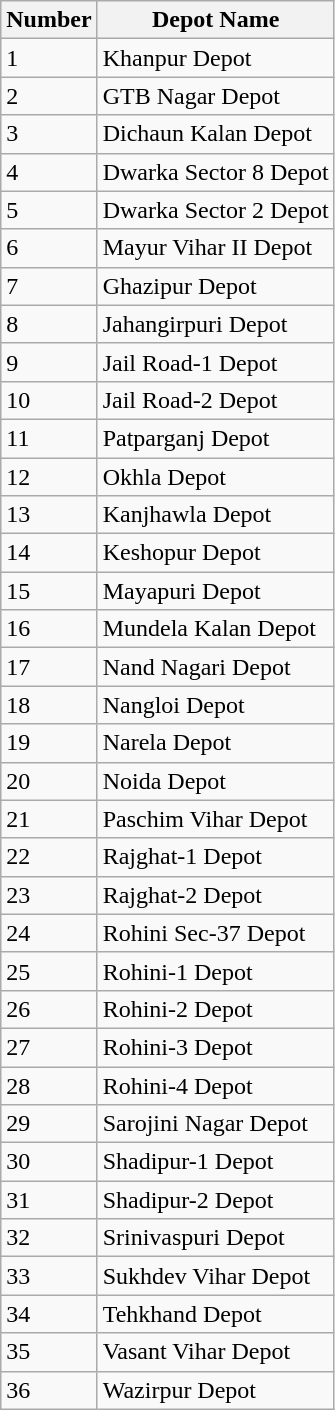<table class="wikitable">
<tr style="font-weight:bold; text-align:center; vertical-align:bottom;">
<th>Number</th>
<th>Depot Name</th>
</tr>
<tr>
<td>1</td>
<td>Khanpur Depot</td>
</tr>
<tr>
<td>2</td>
<td>GTB Nagar Depot</td>
</tr>
<tr>
<td>3</td>
<td>Dichaun Kalan Depot</td>
</tr>
<tr>
<td>4</td>
<td>Dwarka Sector 8 Depot</td>
</tr>
<tr>
<td>5</td>
<td>Dwarka Sector 2 Depot</td>
</tr>
<tr>
<td>6</td>
<td>Mayur Vihar II Depot</td>
</tr>
<tr>
<td>7</td>
<td>Ghazipur Depot</td>
</tr>
<tr>
<td>8</td>
<td>Jahangirpuri Depot</td>
</tr>
<tr>
<td>9</td>
<td>Jail Road-1 Depot</td>
</tr>
<tr>
<td>10</td>
<td>Jail Road-2 Depot</td>
</tr>
<tr>
<td>11</td>
<td>Patparganj Depot</td>
</tr>
<tr>
<td>12</td>
<td>Okhla Depot</td>
</tr>
<tr>
<td>13</td>
<td>Kanjhawla Depot</td>
</tr>
<tr>
<td>14</td>
<td>Keshopur Depot</td>
</tr>
<tr>
<td>15</td>
<td>Mayapuri Depot</td>
</tr>
<tr>
<td>16</td>
<td>Mundela Kalan Depot</td>
</tr>
<tr>
<td>17</td>
<td>Nand Nagari Depot</td>
</tr>
<tr>
<td>18</td>
<td>Nangloi Depot</td>
</tr>
<tr>
<td>19</td>
<td>Narela Depot</td>
</tr>
<tr>
<td>20</td>
<td>Noida Depot</td>
</tr>
<tr>
<td>21</td>
<td>Paschim Vihar Depot</td>
</tr>
<tr>
<td>22</td>
<td>Rajghat-1 Depot</td>
</tr>
<tr>
<td>23</td>
<td>Rajghat-2 Depot</td>
</tr>
<tr>
<td>24</td>
<td>Rohini Sec-37 Depot</td>
</tr>
<tr>
<td>25</td>
<td>Rohini-1 Depot</td>
</tr>
<tr>
<td>26</td>
<td>Rohini-2 Depot</td>
</tr>
<tr>
<td>27</td>
<td>Rohini-3 Depot</td>
</tr>
<tr>
<td>28</td>
<td>Rohini-4 Depot</td>
</tr>
<tr>
<td>29</td>
<td>Sarojini Nagar Depot</td>
</tr>
<tr>
<td>30</td>
<td>Shadipur-1 Depot</td>
</tr>
<tr>
<td>31</td>
<td>Shadipur-2 Depot</td>
</tr>
<tr>
<td>32</td>
<td>Srinivaspuri Depot</td>
</tr>
<tr>
<td>33</td>
<td>Sukhdev Vihar Depot</td>
</tr>
<tr>
<td>34</td>
<td>Tehkhand Depot</td>
</tr>
<tr>
<td>35</td>
<td>Vasant Vihar Depot</td>
</tr>
<tr>
<td>36</td>
<td>Wazirpur Depot</td>
</tr>
</table>
